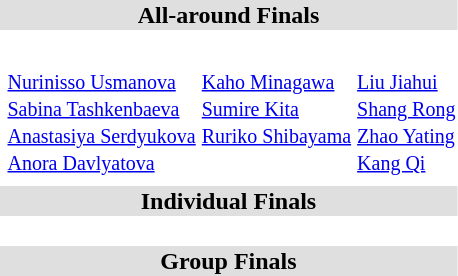<table>
<tr bgcolor="DFDFDF">
<td colspan="4" align="center"><strong>All-around Finals</strong></td>
</tr>
<tr>
<th scope=row style="text-align:left"></th>
<td></td>
<td></td>
<td></td>
</tr>
<tr>
<th scope=row style="text-align:left"></th>
<td valign="top"><br><small><a href='#'>Nurinisso Usmanova</a><br><a href='#'>Sabina Tashkenbaeva</a><br><a href='#'>Anastasiya Serdyukova</a><br><a href='#'>Anora Davlyatova</a></small></td>
<td valign="top"><br><small><a href='#'>Kaho Minagawa</a><br><a href='#'>Sumire Kita</a><br><a href='#'>Ruriko Shibayama</a></small></td>
<td valign="top"><br><small><a href='#'>Liu Jiahui</a><br><a href='#'>Shang Rong</a><br><a href='#'>Zhao Yating</a><br><a href='#'>Kang Qi</a></small></td>
</tr>
<tr>
<th scope=row style="text-align:left"></th>
<td valign="top"></td>
<td valign="top"></td>
<td valign="top"></td>
</tr>
<tr bgcolor="DFDFDF">
<td colspan="4" align="center"><strong>Individual Finals</strong></td>
</tr>
<tr>
<th scope=row style="text-align:left"></th>
<td></td>
<td></td>
<td></td>
</tr>
<tr>
<th scope=row style="text-align:left"></th>
<td></td>
<td></td>
<td></td>
</tr>
<tr>
<th scope=row style="text-align:left"></th>
<td></td>
<td></td>
<td></td>
</tr>
<tr>
<th scope=row style="text-align:left"></th>
<td></td>
<td></td>
<td></td>
</tr>
<tr>
</tr>
<tr bgcolor="DFDFDF">
<td colspan="4" align="center"><strong>Group Finals</strong></td>
</tr>
<tr>
<th scope=row style="text-align:left"></th>
<td valign="top"></td>
<td valign="top"></td>
<td valign="top"></td>
</tr>
<tr>
<th scope=row style="text-align:left"></th>
<td valign="top"></td>
<td valign="top"></td>
<td valign="top"></td>
</tr>
<tr>
</tr>
</table>
